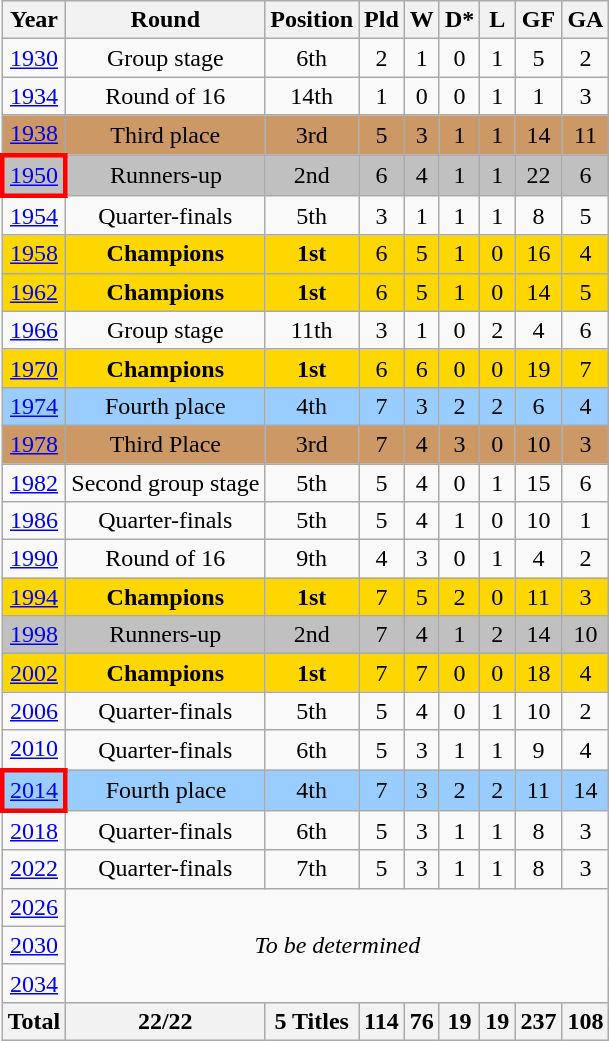<table class="wikitable sortable" style="text-align:center">
<tr>
<th>Year</th>
<th>Round</th>
<th>Position</th>
<th>Pld</th>
<th>W</th>
<th>D*</th>
<th>L</th>
<th>GF</th>
<th>GA</th>
</tr>
<tr>
<td> <a href='#'>1930</a></td>
<td>Group stage</td>
<td>6th</td>
<td>2</td>
<td>1</td>
<td>0</td>
<td>1</td>
<td>5</td>
<td>2</td>
</tr>
<tr>
<td> <a href='#'>1934</a></td>
<td>Round of 16</td>
<td>14th</td>
<td>1</td>
<td>0</td>
<td>0</td>
<td>1</td>
<td>1</td>
<td>3</td>
</tr>
<tr bgcolor=cc9966>
<td> <a href='#'>1938</a></td>
<td>Third place</td>
<td>3rd</td>
<td>5</td>
<td>3</td>
<td>1</td>
<td>1</td>
<td>14</td>
<td>11</td>
</tr>
<tr bgcolor=Silver>
<td style="border: 3px solid red"> <a href='#'>1950</a></td>
<td>Runners-up</td>
<td>2nd</td>
<td>6</td>
<td>4</td>
<td>1</td>
<td>1</td>
<td>22</td>
<td>6</td>
</tr>
<tr>
<td> <a href='#'>1954</a></td>
<td>Quarter-finals</td>
<td>5th</td>
<td>3</td>
<td>1</td>
<td>1</td>
<td>1</td>
<td>8</td>
<td>5</td>
</tr>
<tr bgcolor=Gold>
<td> <a href='#'>1958</a></td>
<td><strong>Champions</strong></td>
<td><strong>1st</strong></td>
<td>6</td>
<td>5</td>
<td>1</td>
<td>0</td>
<td>16</td>
<td>4</td>
</tr>
<tr bgcolor=Gold>
<td> <a href='#'>1962</a></td>
<td><strong>Champions</strong></td>
<td><strong>1st</strong></td>
<td>6</td>
<td>5</td>
<td>1</td>
<td>0</td>
<td>14</td>
<td>5</td>
</tr>
<tr>
<td> <a href='#'>1966</a></td>
<td>Group stage</td>
<td>11th</td>
<td>3</td>
<td>1</td>
<td>0</td>
<td>2</td>
<td>4</td>
<td>6</td>
</tr>
<tr bgcolor=Gold>
<td> <a href='#'>1970</a></td>
<td><strong>Champions</strong></td>
<td><strong>1st</strong></td>
<td>6</td>
<td>6</td>
<td>0</td>
<td>0</td>
<td>19</td>
<td>7</td>
</tr>
<tr bgcolor="#9acdff">
<td> <a href='#'>1974</a></td>
<td>Fourth place</td>
<td>4th</td>
<td>7</td>
<td>3</td>
<td>2</td>
<td>2</td>
<td>6</td>
<td>4</td>
</tr>
<tr bgcolor=cc9966>
<td> <a href='#'>1978</a></td>
<td>Third Place</td>
<td>3rd</td>
<td>7</td>
<td>4</td>
<td>3</td>
<td>0</td>
<td>10</td>
<td>3</td>
</tr>
<tr>
<td> <a href='#'>1982</a></td>
<td>Second group stage</td>
<td>5th</td>
<td>5</td>
<td>4</td>
<td>0</td>
<td>1</td>
<td>15</td>
<td>6</td>
</tr>
<tr>
<td> <a href='#'>1986</a></td>
<td>Quarter-finals</td>
<td>5th</td>
<td>5</td>
<td>4</td>
<td>1</td>
<td>0</td>
<td>10</td>
<td>1</td>
</tr>
<tr>
<td> <a href='#'>1990</a></td>
<td>Round of 16</td>
<td>9th</td>
<td>4</td>
<td>3</td>
<td>0</td>
<td>1</td>
<td>4</td>
<td>2</td>
</tr>
<tr bgcolor=Gold>
<td> <a href='#'>1994</a></td>
<td><strong>Champions</strong></td>
<td><strong>1st</strong></td>
<td>7</td>
<td>5</td>
<td>2</td>
<td>0</td>
<td>11</td>
<td>3</td>
</tr>
<tr bgcolor=Silver>
<td> <a href='#'>1998</a></td>
<td>Runners-up</td>
<td>2nd</td>
<td>7</td>
<td>4</td>
<td>1</td>
<td>2</td>
<td>14</td>
<td>10</td>
</tr>
<tr bgcolor=Gold>
<td> <a href='#'>2002</a></td>
<td><strong>Champions</strong></td>
<td><strong>1st</strong></td>
<td>7</td>
<td>7</td>
<td>0</td>
<td>0</td>
<td>18</td>
<td>4</td>
</tr>
<tr>
<td> <a href='#'>2006</a></td>
<td>Quarter-finals</td>
<td>5th</td>
<td>5</td>
<td>4</td>
<td>0</td>
<td>1</td>
<td>10</td>
<td>2</td>
</tr>
<tr>
<td> <a href='#'>2010</a></td>
<td>Quarter-finals</td>
<td>6th</td>
<td>5</td>
<td>3</td>
<td>1</td>
<td>1</td>
<td>9</td>
<td>4</td>
</tr>
<tr bgcolor="#9acdff">
<td style="border: 3px solid red"> <a href='#'>2014</a></td>
<td>Fourth place</td>
<td>4th</td>
<td>7</td>
<td>3</td>
<td>2</td>
<td>2</td>
<td>11</td>
<td>14</td>
</tr>
<tr>
<td> <a href='#'>2018</a></td>
<td>Quarter-finals</td>
<td>6th</td>
<td>5</td>
<td>3</td>
<td>1</td>
<td>1</td>
<td>8</td>
<td>3</td>
</tr>
<tr>
<td> <a href='#'>2022</a></td>
<td>Quarter-finals</td>
<td>7th</td>
<td>5</td>
<td>3</td>
<td>1</td>
<td>1</td>
<td>8</td>
<td>3</td>
</tr>
<tr>
<td> <a href='#'>2026</a></td>
<td colspan=8 rowspan=3><em>To be determined</em></td>
</tr>
<tr>
<td> <a href='#'>2030</a></td>
</tr>
<tr>
<td> <a href='#'>2034</a></td>
</tr>
<tr>
<th><strong>Total</strong></th>
<th><strong>22/22</strong></th>
<th><strong>5 Titles</strong></th>
<th>114</th>
<th>76</th>
<th>19</th>
<th>19</th>
<th>237</th>
<th>108</th>
</tr>
</table>
